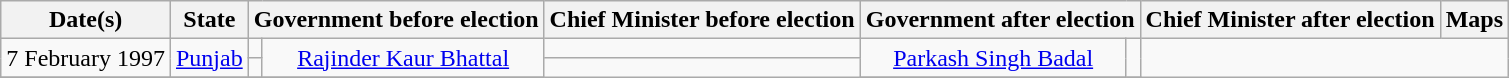<table class="wikitable sortable" style="text-align:center;">
<tr>
<th>Date(s)</th>
<th>State</th>
<th colspan="2">Government before election</th>
<th>Chief Minister before election</th>
<th colspan="2">Government after election</th>
<th>Chief Minister after election</th>
<th>Maps</th>
</tr>
<tr>
<td rowspan="2">7 February 1997</td>
<td rowspan="2"><a href='#'>Punjab</a></td>
<td></td>
<td rowspan="2"><a href='#'>Rajinder Kaur Bhattal</a></td>
<td></td>
<td rowspan="2"><a href='#'>Parkash Singh Badal</a></td>
<td rowspan="2"></td>
</tr>
<tr>
<td></td>
</tr>
<tr>
</tr>
</table>
